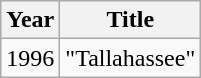<table class="wikitable">
<tr>
<th>Year</th>
<th>Title</th>
</tr>
<tr>
<td>1996</td>
<td>"Tallahassee"</td>
</tr>
</table>
